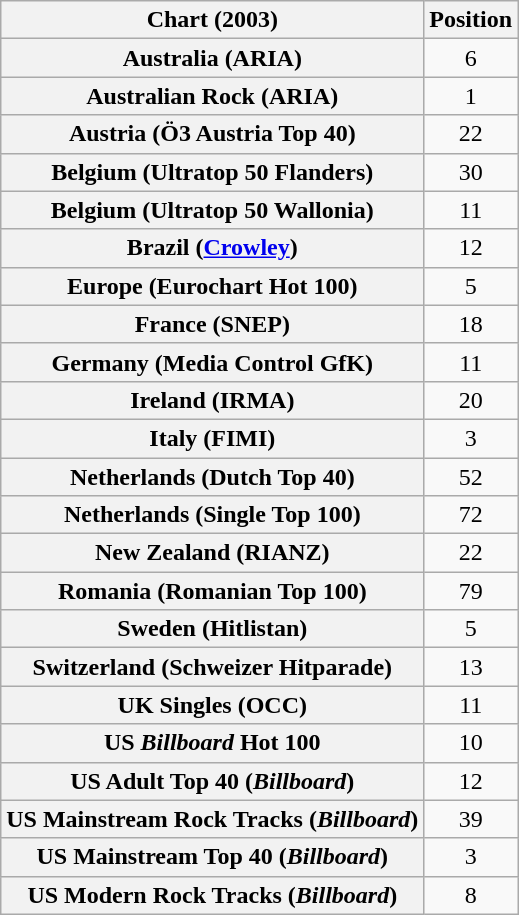<table class="wikitable sortable plainrowheaders">
<tr>
<th scope="col">Chart (2003)</th>
<th scope="col">Position</th>
</tr>
<tr>
<th scope="row">Australia (ARIA)</th>
<td style="text-align:center;">6</td>
</tr>
<tr>
<th scope="row">Australian Rock (ARIA)</th>
<td style="text-align:center;">1</td>
</tr>
<tr>
<th scope="row">Austria (Ö3 Austria Top 40)</th>
<td style="text-align:center;">22</td>
</tr>
<tr>
<th scope="row">Belgium (Ultratop 50 Flanders)</th>
<td style="text-align:center;">30</td>
</tr>
<tr>
<th scope="row">Belgium (Ultratop 50 Wallonia)</th>
<td style="text-align:center;">11</td>
</tr>
<tr>
<th scope="row">Brazil (<a href='#'>Crowley</a>)</th>
<td style="text-align:center;">12</td>
</tr>
<tr>
<th scope="row">Europe (Eurochart Hot 100)</th>
<td style="text-align:center;">5</td>
</tr>
<tr>
<th scope="row">France (SNEP)</th>
<td style="text-align:center;">18</td>
</tr>
<tr>
<th scope="row">Germany (Media Control GfK)</th>
<td style="text-align:center;">11</td>
</tr>
<tr>
<th scope="row">Ireland (IRMA)</th>
<td style="text-align:center;">20</td>
</tr>
<tr>
<th scope="row">Italy (FIMI)</th>
<td style="text-align:center;">3</td>
</tr>
<tr>
<th scope="row">Netherlands (Dutch Top 40)</th>
<td style="text-align:center;">52</td>
</tr>
<tr>
<th scope="row">Netherlands (Single Top 100)</th>
<td style="text-align:center;">72</td>
</tr>
<tr>
<th scope="row">New Zealand (RIANZ)</th>
<td style="text-align:center;">22</td>
</tr>
<tr>
<th scope="row">Romania (Romanian Top 100)</th>
<td style="text-align:center;">79</td>
</tr>
<tr>
<th scope="row">Sweden (Hitlistan)</th>
<td style="text-align:center;">5</td>
</tr>
<tr>
<th scope="row">Switzerland (Schweizer Hitparade)</th>
<td style="text-align:center;">13</td>
</tr>
<tr>
<th scope="row">UK Singles (OCC)</th>
<td style="text-align:center;">11</td>
</tr>
<tr>
<th scope="row">US <em>Billboard</em> Hot 100</th>
<td style="text-align:center;">10</td>
</tr>
<tr>
<th scope="row">US Adult Top 40 (<em>Billboard</em>)</th>
<td style="text-align:center;">12</td>
</tr>
<tr>
<th scope="row">US Mainstream Rock Tracks (<em>Billboard</em>)</th>
<td style="text-align:center;">39</td>
</tr>
<tr>
<th scope="row">US Mainstream Top 40 (<em>Billboard</em>)</th>
<td style="text-align:center;">3</td>
</tr>
<tr>
<th scope="row">US Modern Rock Tracks (<em>Billboard</em>)</th>
<td style="text-align:center;">8</td>
</tr>
</table>
